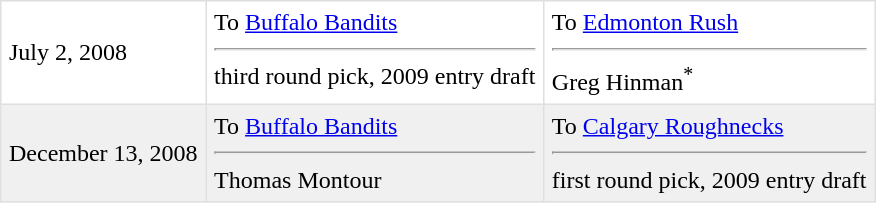<table border=1 style="border-collapse:collapse" bordercolor="#DFDFDF"  cellpadding="5">
<tr>
<td>July 2, 2008<br></td>
<td valign="top">To <a href='#'>Buffalo Bandits</a> <hr>third round pick, 2009 entry draft</td>
<td valign="top">To <a href='#'>Edmonton Rush</a><hr>Greg Hinman<sup>*</sup></td>
</tr>
<tr bgcolor="#f0f0f0">
<td>December 13, 2008<br></td>
<td valign="top">To <a href='#'>Buffalo Bandits</a> <hr>Thomas Montour</td>
<td valign="top">To <a href='#'>Calgary Roughnecks</a><hr>first round pick, 2009 entry draft</td>
</tr>
</table>
